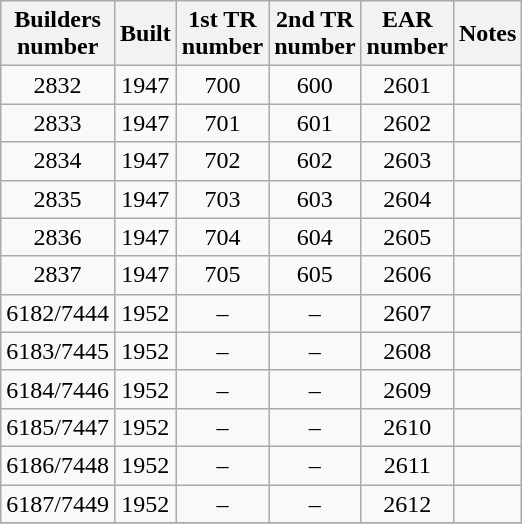<table cellpadding="2">
<tr>
<td><br><table class="wikitable sortable">
<tr>
<th>Builders<br>number</th>
<th>Built</th>
<th>1st TR<br>number</th>
<th>2nd TR<br>number</th>
<th>EAR<br>number</th>
<th>Notes</th>
</tr>
<tr>
<td align=center>2832</td>
<td align=center>1947</td>
<td align=center>700</td>
<td align=center>600</td>
<td align=center>2601</td>
<td></td>
</tr>
<tr>
<td align=center>2833</td>
<td align=center>1947</td>
<td align=center>701</td>
<td align=center>601</td>
<td align=center>2602</td>
<td></td>
</tr>
<tr>
<td align=center>2834</td>
<td align=center>1947</td>
<td align=center>702</td>
<td align=center>602</td>
<td align=center>2603</td>
<td></td>
</tr>
<tr>
<td align=center>2835</td>
<td align=center>1947</td>
<td align=center>703</td>
<td align=center>603</td>
<td align=center>2604</td>
<td></td>
</tr>
<tr>
<td align=center>2836</td>
<td align=center>1947</td>
<td align=center>704</td>
<td align=center>604</td>
<td align=center>2605</td>
<td></td>
</tr>
<tr>
<td align=center>2837</td>
<td align=center>1947</td>
<td align=center>705</td>
<td align=center>605</td>
<td align=center>2606</td>
<td></td>
</tr>
<tr>
<td align=center>6182/7444</td>
<td align=center>1952</td>
<td align=center>–</td>
<td align=center>–</td>
<td align=center>2607</td>
<td></td>
</tr>
<tr>
<td align=center>6183/7445</td>
<td align=center>1952</td>
<td align=center>–</td>
<td align=center>–</td>
<td align=center>2608</td>
<td></td>
</tr>
<tr>
<td align=center>6184/7446</td>
<td align=center>1952</td>
<td align=center>–</td>
<td align=center>–</td>
<td align=center>2609</td>
<td></td>
</tr>
<tr>
<td align=center>6185/7447</td>
<td align=center>1952</td>
<td align=center>–</td>
<td align=center>–</td>
<td align=center>2610</td>
<td></td>
</tr>
<tr>
<td align=center>6186/7448</td>
<td align=center>1952</td>
<td align=center>–</td>
<td align=center>–</td>
<td align=center>2611</td>
<td></td>
</tr>
<tr>
<td align=center>6187/7449</td>
<td align=center>1952</td>
<td align=center>–</td>
<td align=center>–</td>
<td align=center>2612</td>
<td></td>
</tr>
<tr>
</tr>
</table>
</td>
</tr>
</table>
